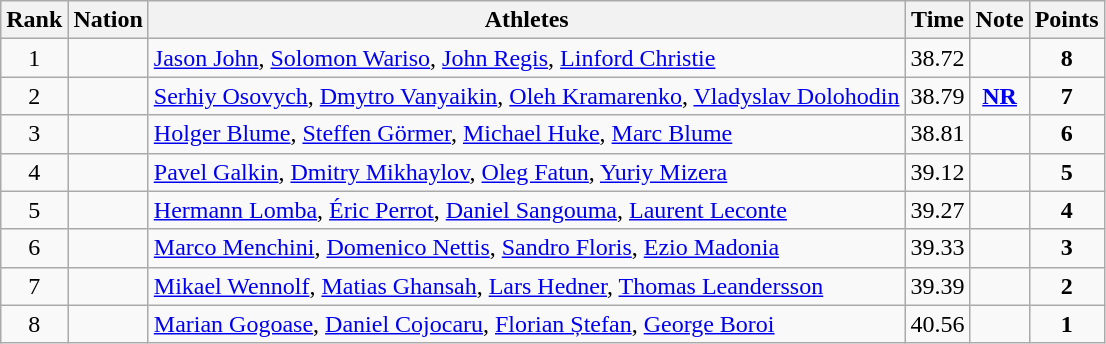<table class="wikitable sortable" style="text-align:center">
<tr>
<th>Rank</th>
<th>Nation</th>
<th>Athletes</th>
<th>Time</th>
<th>Note</th>
<th>Points</th>
</tr>
<tr>
<td>1</td>
<td align=left></td>
<td align=left><a href='#'>Jason John</a>, <a href='#'>Solomon Wariso</a>, <a href='#'>John Regis</a>, <a href='#'>Linford Christie</a></td>
<td>38.72</td>
<td></td>
<td><strong>8</strong></td>
</tr>
<tr>
<td>2</td>
<td align=left></td>
<td align=left><a href='#'>Serhiy Osovych</a>, <a href='#'>Dmytro Vanyaikin</a>, <a href='#'>Oleh Kramarenko</a>, <a href='#'>Vladyslav Dolohodin</a></td>
<td>38.79</td>
<td><strong><a href='#'>NR</a></strong></td>
<td><strong>7</strong></td>
</tr>
<tr>
<td>3</td>
<td align=left></td>
<td align=left><a href='#'>Holger Blume</a>, <a href='#'>Steffen Görmer</a>, <a href='#'>Michael Huke</a>, <a href='#'>Marc Blume</a></td>
<td>38.81</td>
<td></td>
<td><strong>6</strong></td>
</tr>
<tr>
<td>4</td>
<td align=left></td>
<td align=left><a href='#'>Pavel Galkin</a>, <a href='#'>Dmitry Mikhaylov</a>, <a href='#'>Oleg Fatun</a>, <a href='#'>Yuriy Mizera</a></td>
<td>39.12</td>
<td></td>
<td><strong>5</strong></td>
</tr>
<tr>
<td>5</td>
<td align=left></td>
<td align=left><a href='#'>Hermann Lomba</a>, <a href='#'>Éric Perrot</a>, <a href='#'>Daniel Sangouma</a>, <a href='#'>Laurent Leconte</a></td>
<td>39.27</td>
<td></td>
<td><strong>4</strong></td>
</tr>
<tr>
<td>6</td>
<td align=left></td>
<td align=left><a href='#'>Marco Menchini</a>, <a href='#'>Domenico Nettis</a>, <a href='#'>Sandro Floris</a>, <a href='#'>Ezio Madonia</a></td>
<td>39.33</td>
<td></td>
<td><strong>3</strong></td>
</tr>
<tr>
<td>7</td>
<td align=left></td>
<td align=left><a href='#'>Mikael Wennolf</a>, <a href='#'>Matias Ghansah</a>, <a href='#'>Lars Hedner</a>, <a href='#'>Thomas Leandersson</a></td>
<td>39.39</td>
<td></td>
<td><strong>2</strong></td>
</tr>
<tr>
<td>8</td>
<td align=left></td>
<td align=left><a href='#'>Marian Gogoase</a>, <a href='#'>Daniel Cojocaru</a>, <a href='#'>Florian Ștefan</a>, <a href='#'>George Boroi</a></td>
<td>40.56</td>
<td></td>
<td><strong>1</strong></td>
</tr>
</table>
